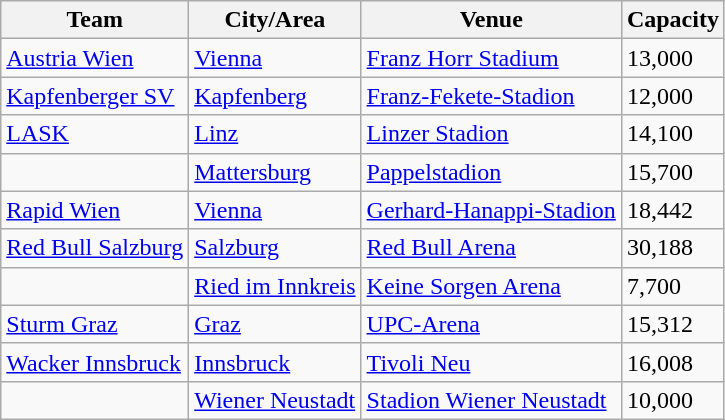<table class="wikitable sortable">
<tr>
<th>Team</th>
<th>City/Area</th>
<th>Venue</th>
<th>Capacity</th>
</tr>
<tr>
<td><a href='#'>Austria Wien</a></td>
<td><a href='#'>Vienna</a></td>
<td><a href='#'>Franz Horr Stadium</a></td>
<td>13,000</td>
</tr>
<tr>
<td><a href='#'>Kapfenberger SV</a></td>
<td><a href='#'>Kapfenberg</a></td>
<td><a href='#'>Franz-Fekete-Stadion</a></td>
<td>12,000</td>
</tr>
<tr>
<td><a href='#'>LASK</a></td>
<td><a href='#'>Linz</a></td>
<td><a href='#'>Linzer Stadion</a></td>
<td>14,100</td>
</tr>
<tr>
<td></td>
<td><a href='#'>Mattersburg</a></td>
<td><a href='#'>Pappelstadion</a></td>
<td>15,700</td>
</tr>
<tr>
<td><a href='#'>Rapid Wien</a></td>
<td><a href='#'>Vienna</a></td>
<td><a href='#'>Gerhard-Hanappi-Stadion</a></td>
<td>18,442</td>
</tr>
<tr>
<td><a href='#'>Red Bull Salzburg</a></td>
<td><a href='#'>Salzburg</a></td>
<td><a href='#'>Red Bull Arena</a></td>
<td>30,188</td>
</tr>
<tr>
<td></td>
<td><a href='#'>Ried im Innkreis</a></td>
<td><a href='#'>Keine Sorgen Arena</a></td>
<td>7,700</td>
</tr>
<tr>
<td><a href='#'>Sturm Graz</a></td>
<td><a href='#'>Graz</a></td>
<td><a href='#'>UPC-Arena</a></td>
<td>15,312</td>
</tr>
<tr>
<td><a href='#'>Wacker Innsbruck</a></td>
<td><a href='#'>Innsbruck</a></td>
<td><a href='#'>Tivoli Neu</a></td>
<td>16,008</td>
</tr>
<tr>
<td></td>
<td><a href='#'>Wiener Neustadt</a></td>
<td><a href='#'>Stadion Wiener Neustadt</a></td>
<td>10,000</td>
</tr>
</table>
